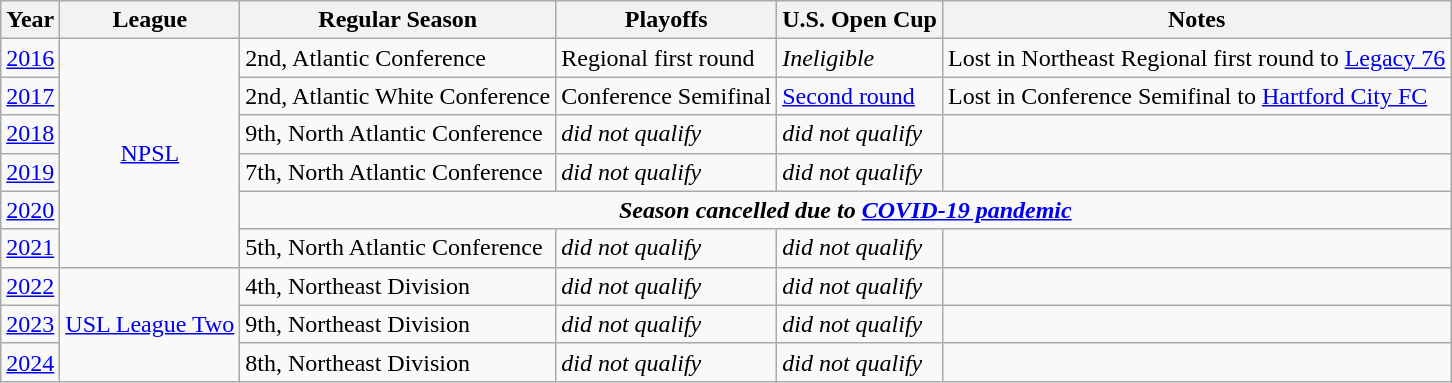<table class="wikitable">
<tr>
<th>Year</th>
<th>League</th>
<th>Regular Season</th>
<th>Playoffs</th>
<th>U.S. Open Cup</th>
<th>Notes</th>
</tr>
<tr>
<td><a href='#'>2016</a></td>
<td rowspan="6" style="text-align:center;"><a href='#'>NPSL</a></td>
<td>2nd, Atlantic Conference</td>
<td>Regional first round</td>
<td><em>Ineligible</em></td>
<td>Lost in Northeast Regional first round to <a href='#'>Legacy 76</a></td>
</tr>
<tr>
<td><a href='#'>2017</a></td>
<td>2nd, Atlantic White Conference</td>
<td>Conference Semifinal</td>
<td><a href='#'>Second round</a></td>
<td>Lost in Conference Semifinal to <a href='#'>Hartford City FC</a></td>
</tr>
<tr>
<td><a href='#'>2018</a></td>
<td>9th, North Atlantic Conference</td>
<td><em>did not qualify</em></td>
<td><em>did not qualify</em></td>
<td></td>
</tr>
<tr>
<td><a href='#'>2019</a></td>
<td>7th, North Atlantic Conference</td>
<td><em>did not qualify</em></td>
<td><em>did not qualify</em></td>
<td></td>
</tr>
<tr>
<td><a href='#'>2020</a></td>
<td colspan="4" style="text-align:center;"><strong><em>Season cancelled due to <a href='#'>COVID-19 pandemic</a></em></strong></td>
</tr>
<tr>
<td><a href='#'>2021</a></td>
<td>5th, North Atlantic Conference</td>
<td><em>did not qualify</em></td>
<td><em>did not qualify</em></td>
<td></td>
</tr>
<tr>
<td><a href='#'>2022</a></td>
<td rowspan="3" style="text-align:center;"><a href='#'>USL League Two</a></td>
<td>4th, Northeast Division</td>
<td><em>did not qualify</em></td>
<td><em>did not qualify</em></td>
<td></td>
</tr>
<tr>
<td><a href='#'>2023</a></td>
<td>9th, Northeast Division</td>
<td><em>did not qualify</em></td>
<td><em>did not qualify</em></td>
<td></td>
</tr>
<tr>
<td><a href='#'>2024</a></td>
<td>8th, Northeast Division</td>
<td><em>did not qualify</em></td>
<td><em>did not qualify</em></td>
<td></td>
</tr>
</table>
